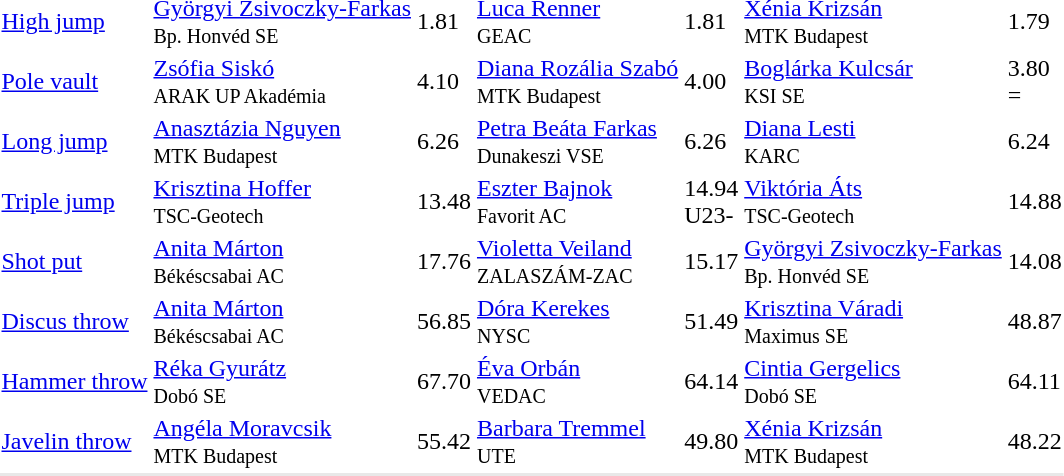<table>
<tr>
<td><a href='#'>High jump</a></td>
<td><a href='#'>Györgyi Zsivoczky-Farkas</a><br><small> Bp. Honvéd SE</small></td>
<td>1.81<br></td>
<td><a href='#'>Luca Renner</a><br><small> GEAC</small></td>
<td>1.81<br></td>
<td><a href='#'>Xénia Krizsán</a><br><small> MTK Budapest</small></td>
<td>1.79<br></td>
</tr>
<tr>
<td><a href='#'>Pole vault</a></td>
<td><a href='#'>Zsófia Siskó</a><br><small> ARAK UP Akadémia</small></td>
<td>4.10</td>
<td><a href='#'>Diana Rozália Szabó</a><br><small> MTK Budapest</small></td>
<td>4.00<br></td>
<td><a href='#'>Boglárka Kulcsár</a><br><small> KSI SE</small></td>
<td>3.80<br>=</td>
</tr>
<tr>
<td><a href='#'>Long jump</a></td>
<td><a href='#'>Anasztázia Nguyen</a><br><small> MTK Budapest</small></td>
<td>6.26<br></td>
<td><a href='#'>Petra Beáta Farkas</a><br><small> Dunakeszi VSE</small></td>
<td>6.26</td>
<td><a href='#'>Diana Lesti</a><br><small> KARC</small></td>
<td>6.24</td>
</tr>
<tr>
<td><a href='#'>Triple jump</a></td>
<td><a href='#'>Krisztina Hoffer</a><br><small> TSC-Geotech</small></td>
<td>13.48</td>
<td><a href='#'>Eszter Bajnok</a><br><small> Favorit AC</small></td>
<td>14.94<br>U23-</td>
<td><a href='#'>Viktória Áts</a><br><small> TSC-Geotech</small></td>
<td>14.88<br></td>
</tr>
<tr>
<td><a href='#'>Shot put</a></td>
<td><a href='#'>Anita Márton</a><br><small> Békéscsabai AC</small></td>
<td>17.76</td>
<td><a href='#'>Violetta Veiland</a><br><small> ZALASZÁM-ZAC</small></td>
<td>15.17</td>
<td><a href='#'>Györgyi Zsivoczky-Farkas</a><br><small> Bp. Honvéd SE</small></td>
<td>14.08<br></td>
</tr>
<tr>
<td><a href='#'>Discus throw</a></td>
<td><a href='#'>Anita Márton</a><br><small> Békéscsabai AC</small></td>
<td>56.85</td>
<td><a href='#'>Dóra Kerekes</a><br><small> NYSC</small></td>
<td>51.49</td>
<td><a href='#'>Krisztina Váradi</a><br><small> Maximus SE</small></td>
<td>48.87</td>
</tr>
<tr>
<td><a href='#'>Hammer throw</a></td>
<td><a href='#'>Réka Gyurátz</a><br><small> Dobó SE</small></td>
<td>67.70</td>
<td><a href='#'>Éva Orbán</a><br><small> VEDAC</small></td>
<td>64.14</td>
<td><a href='#'>Cintia Gergelics</a><br><small> Dobó SE</small></td>
<td>64.11</td>
</tr>
<tr>
<td><a href='#'>Javelin throw</a></td>
<td><a href='#'>Angéla Moravcsik</a><br><small> MTK Budapest</small></td>
<td>55.42</td>
<td><a href='#'>Barbara Tremmel</a><br><small> UTE</small></td>
<td>49.80</td>
<td><a href='#'>Xénia Krizsán</a><br><small> MTK Budapest</small></td>
<td>48.22</td>
</tr>
<tr bgcolor=e8e8e8>
<td colspan=7></td>
</tr>
</table>
